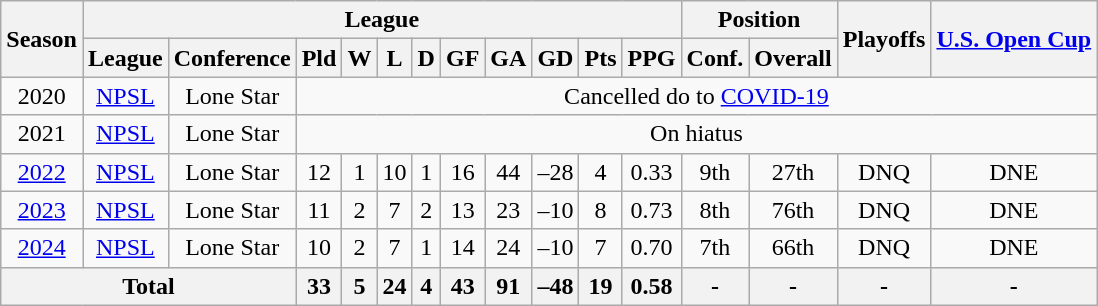<table class="wikitable" style="text-align:center">
<tr>
<th rowspan="2">Season</th>
<th colspan="11">League</th>
<th colspan="2">Position</th>
<th rowspan="2">Playoffs</th>
<th rowspan="2"><a href='#'>U.S. Open Cup</a></th>
</tr>
<tr>
<th>League</th>
<th>Conference</th>
<th>Pld</th>
<th>W</th>
<th>L</th>
<th>D</th>
<th>GF</th>
<th>GA</th>
<th>GD</th>
<th>Pts</th>
<th>PPG</th>
<th>Conf.</th>
<th>Overall</th>
</tr>
<tr>
<td>2020</td>
<td><a href='#'>NPSL</a></td>
<td>Lone Star</td>
<td colspan=13>Cancelled do to <a href='#'>COVID-19</a></td>
</tr>
<tr>
<td>2021</td>
<td><a href='#'>NPSL</a></td>
<td>Lone Star</td>
<td colspan=13>On hiatus</td>
</tr>
<tr>
<td><a href='#'>2022</a></td>
<td><a href='#'>NPSL</a></td>
<td>Lone Star</td>
<td>12</td>
<td>1</td>
<td>10</td>
<td>1</td>
<td>16</td>
<td>44</td>
<td>–28</td>
<td>4</td>
<td>0.33</td>
<td>9th</td>
<td>27th</td>
<td>DNQ</td>
<td>DNE</td>
</tr>
<tr>
<td><a href='#'>2023</a></td>
<td><a href='#'>NPSL</a></td>
<td>Lone Star</td>
<td>11</td>
<td>2</td>
<td>7</td>
<td>2</td>
<td>13</td>
<td>23</td>
<td>–10</td>
<td>8</td>
<td>0.73</td>
<td>8th</td>
<td>76th</td>
<td>DNQ</td>
<td>DNE</td>
</tr>
<tr>
<td><a href='#'>2024</a></td>
<td><a href='#'>NPSL</a></td>
<td>Lone Star</td>
<td>10</td>
<td>2</td>
<td>7</td>
<td>1</td>
<td>14</td>
<td>24</td>
<td>–10</td>
<td>7</td>
<td>0.70</td>
<td>7th</td>
<td>66th</td>
<td>DNQ</td>
<td>DNE</td>
</tr>
<tr>
<th colspan=3>Total</th>
<th>33</th>
<th>5</th>
<th>24</th>
<th>4</th>
<th>43</th>
<th>91</th>
<th>–48</th>
<th>19</th>
<th>0.58</th>
<th>-</th>
<th>-</th>
<th>-</th>
<th>-</th>
</tr>
</table>
